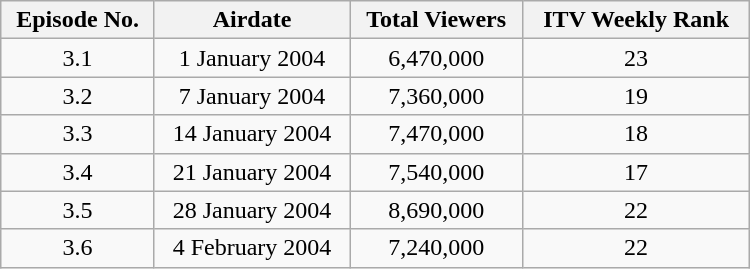<table width="500" class="wikitable" style="text-align:center;">
<tr>
<th>Episode No.</th>
<th>Airdate</th>
<th>Total Viewers</th>
<th>ITV Weekly Rank</th>
</tr>
<tr>
<td>3.1</td>
<td>1 January 2004</td>
<td>6,470,000</td>
<td>23</td>
</tr>
<tr>
<td>3.2</td>
<td>7 January 2004</td>
<td>7,360,000</td>
<td>19</td>
</tr>
<tr>
<td>3.3</td>
<td>14 January 2004</td>
<td>7,470,000</td>
<td>18</td>
</tr>
<tr>
<td>3.4</td>
<td>21 January 2004</td>
<td>7,540,000</td>
<td>17</td>
</tr>
<tr>
<td>3.5</td>
<td>28 January 2004</td>
<td>8,690,000</td>
<td>22</td>
</tr>
<tr>
<td>3.6</td>
<td>4 February 2004</td>
<td>7,240,000</td>
<td>22</td>
</tr>
</table>
